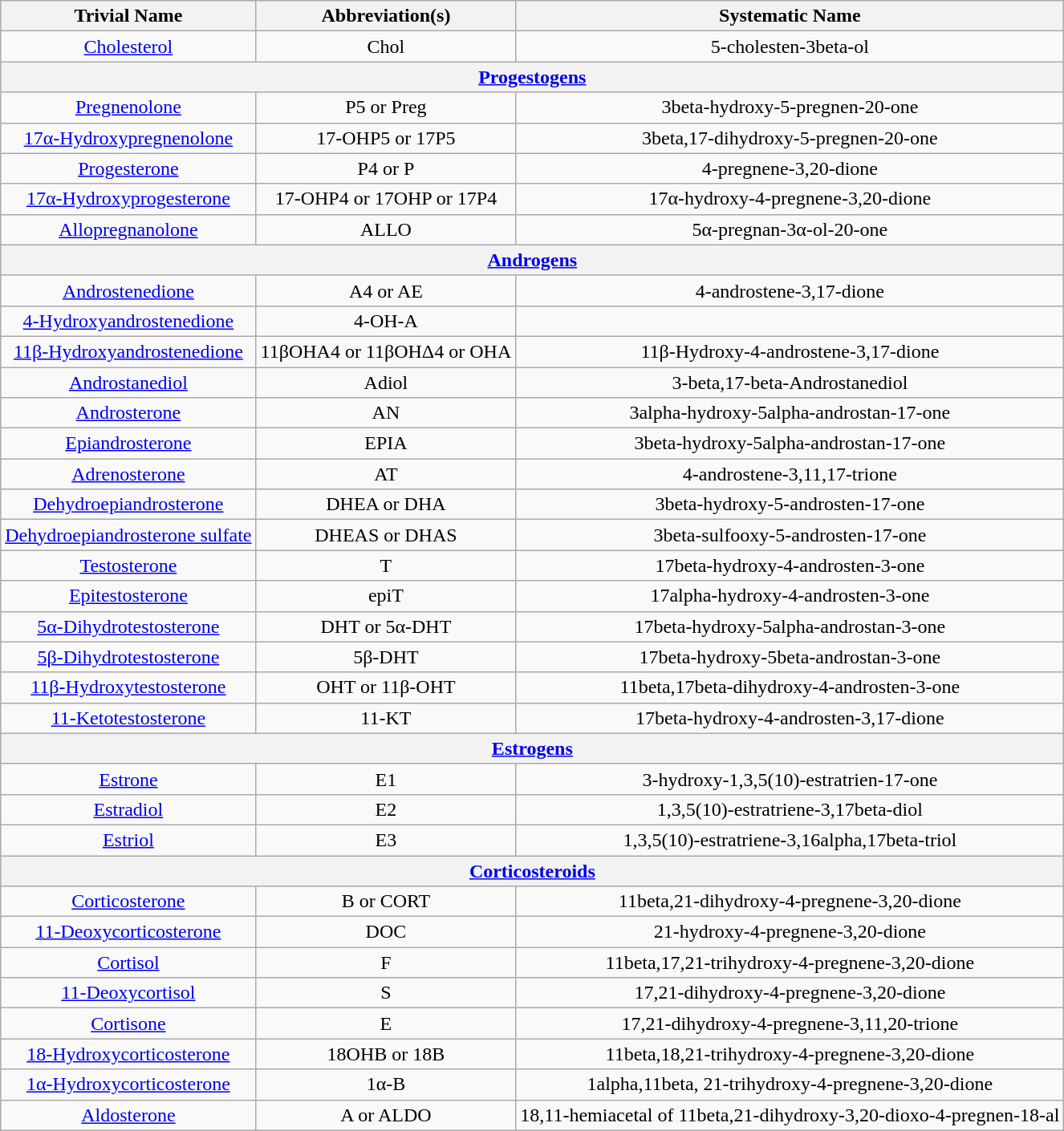<table class="wikitable" style="text-align:center">
<tr>
<th>Trivial Name</th>
<th>Abbreviation(s)</th>
<th>Systematic Name</th>
</tr>
<tr>
<td><a href='#'>Cholesterol</a></td>
<td>Chol</td>
<td>5-cholesten-3beta-ol</td>
</tr>
<tr>
<th colspan="3" align="center"><a href='#'>Progestogens</a></th>
</tr>
<tr>
<td><a href='#'>Pregnenolone</a></td>
<td>P5 or Preg</td>
<td>3beta-hydroxy-5-pregnen-20-one</td>
</tr>
<tr>
<td><a href='#'>17α-Hydroxypregnenolone</a></td>
<td>17-OHP5 or 17P5</td>
<td>3beta,17-dihydroxy-5-pregnen-20-one</td>
</tr>
<tr>
<td><a href='#'>Progesterone</a></td>
<td>P4 or P</td>
<td>4-pregnene-3,20-dione</td>
</tr>
<tr>
<td><a href='#'>17α-Hydroxyprogesterone</a></td>
<td>17-OHP4 or 17OHP or 17P4</td>
<td>17α-hydroxy-4-pregnene-3,20-dione</td>
</tr>
<tr>
<td><a href='#'>Allopregnanolone</a></td>
<td>ALLO</td>
<td>5α-pregnan-3α-ol-20-one</td>
</tr>
<tr>
<th colspan="3" align="center"><a href='#'>Androgens</a></th>
</tr>
<tr>
<td><a href='#'>Androstenedione</a></td>
<td>A4 or AE</td>
<td>4-androstene-3,17-dione</td>
</tr>
<tr>
<td><a href='#'>4-Hydroxyandrostenedione</a></td>
<td>4-OH-A</td>
<td></td>
</tr>
<tr>
<td><a href='#'>11β-Hydroxyandrostenedione</a></td>
<td>11βOHA4 or 11βOHΔ4 or OHA</td>
<td>11β-Hydroxy-4-androstene-3,17-dione</td>
</tr>
<tr>
<td><a href='#'>Androstanediol</a></td>
<td>Adiol</td>
<td>3-beta,17-beta-Androstanediol</td>
</tr>
<tr>
<td><a href='#'>Androsterone</a></td>
<td>AN</td>
<td>3alpha-hydroxy-5alpha-androstan-17-one</td>
</tr>
<tr>
<td><a href='#'>Epiandrosterone</a></td>
<td>EPIA</td>
<td>3beta-hydroxy-5alpha-androstan-17-one</td>
</tr>
<tr>
<td><a href='#'>Adrenosterone</a></td>
<td>AT</td>
<td>4-androstene-3,11,17-trione</td>
</tr>
<tr>
<td><a href='#'>Dehydroepiandrosterone</a></td>
<td>DHEA or DHA</td>
<td>3beta-hydroxy-5-androsten-17-one</td>
</tr>
<tr>
<td><a href='#'>Dehydroepiandrosterone sulfate</a></td>
<td>DHEAS or DHAS</td>
<td>3beta-sulfooxy-5-androsten-17-one</td>
</tr>
<tr>
<td><a href='#'>Testosterone</a></td>
<td>T</td>
<td>17beta-hydroxy-4-androsten-3-one</td>
</tr>
<tr>
<td><a href='#'>Epitestosterone</a></td>
<td>epiT</td>
<td>17alpha-hydroxy-4-androsten-3-one</td>
</tr>
<tr>
<td><a href='#'>5α-Dihydrotestosterone</a></td>
<td>DHT or 5α-DHT</td>
<td>17beta-hydroxy-5alpha-androstan-3-one</td>
</tr>
<tr>
<td><a href='#'>5β-Dihydrotestosterone</a></td>
<td>5β-DHT</td>
<td>17beta-hydroxy-5beta-androstan-3-one</td>
</tr>
<tr>
<td><a href='#'>11β-Hydroxytestosterone</a></td>
<td>OHT or 11β-OHT</td>
<td>11beta,17beta-dihydroxy-4-androsten-3-one</td>
</tr>
<tr>
<td><a href='#'>11-Ketotestosterone</a></td>
<td>11-KT</td>
<td>17beta-hydroxy-4-androsten-3,17-dione</td>
</tr>
<tr>
<th colspan="3" align="center"><a href='#'>Estrogens</a></th>
</tr>
<tr>
<td><a href='#'>Estrone</a></td>
<td>E1</td>
<td>3-hydroxy-1,3,5(10)-estratrien-17-one</td>
</tr>
<tr>
<td><a href='#'>Estradiol</a></td>
<td>E2</td>
<td>1,3,5(10)-estratriene-3,17beta-diol</td>
</tr>
<tr>
<td><a href='#'>Estriol</a></td>
<td>E3</td>
<td>1,3,5(10)-estratriene-3,16alpha,17beta-triol</td>
</tr>
<tr>
<th colspan="3" align="center"><a href='#'>Corticosteroids</a></th>
</tr>
<tr>
<td><a href='#'>Corticosterone</a></td>
<td>B or CORT</td>
<td>11beta,21-dihydroxy-4-pregnene-3,20-dione</td>
</tr>
<tr>
<td><a href='#'>11-Deoxycorticosterone</a></td>
<td>DOC</td>
<td>21-hydroxy-4-pregnene-3,20-dione</td>
</tr>
<tr>
<td><a href='#'>Cortisol</a></td>
<td>F</td>
<td>11beta,17,21-trihydroxy-4-pregnene-3,20-dione</td>
</tr>
<tr>
<td><a href='#'>11-Deoxycortisol</a></td>
<td>S</td>
<td>17,21-dihydroxy-4-pregnene-3,20-dione</td>
</tr>
<tr>
<td><a href='#'>Cortisone</a></td>
<td>E</td>
<td>17,21-dihydroxy-4-pregnene-3,11,20-trione</td>
</tr>
<tr>
<td><a href='#'>18-Hydroxycorticosterone</a></td>
<td>18OHB or 18B</td>
<td>11beta,18,21-trihydroxy-4-pregnene-3,20-dione</td>
</tr>
<tr>
<td><a href='#'>1α-Hydroxycorticosterone</a></td>
<td>1α-B</td>
<td>1alpha,11beta, 21-trihydroxy-4-pregnene-3,20-dione</td>
</tr>
<tr>
<td><a href='#'>Aldosterone</a></td>
<td>A or ALDO</td>
<td>18,11-hemiacetal of 11beta,21-dihydroxy-3,20-dioxo-4-pregnen-18-al</td>
</tr>
</table>
